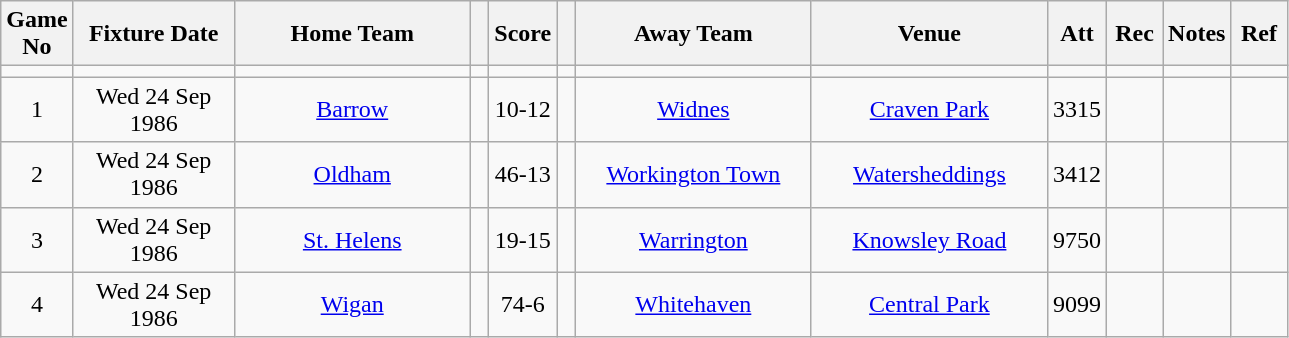<table class="wikitable" style="text-align:center;">
<tr>
<th width=20 abbr="No">Game No</th>
<th width=100 abbr="Date">Fixture Date</th>
<th width=150 abbr="Home Team">Home Team</th>
<th width=5 abbr="space"></th>
<th width=20 abbr="Score">Score</th>
<th width=5 abbr="space"></th>
<th width=150 abbr="Away Team">Away Team</th>
<th width=150 abbr="Venue">Venue</th>
<th width=30 abbr="Att">Att</th>
<th width=30 abbr="Rec">Rec</th>
<th width=20 abbr="Notes">Notes</th>
<th width=30 abbr="Ref">Ref</th>
</tr>
<tr>
<td></td>
<td></td>
<td></td>
<td></td>
<td></td>
<td></td>
<td></td>
<td></td>
<td></td>
<td></td>
<td></td>
</tr>
<tr>
<td>1</td>
<td>Wed 24 Sep 1986</td>
<td><a href='#'>Barrow</a></td>
<td></td>
<td>10-12</td>
<td></td>
<td><a href='#'>Widnes</a></td>
<td><a href='#'>Craven Park</a></td>
<td>3315</td>
<td></td>
<td></td>
<td></td>
</tr>
<tr>
<td>2</td>
<td>Wed 24 Sep 1986</td>
<td><a href='#'>Oldham</a></td>
<td></td>
<td>46-13</td>
<td></td>
<td><a href='#'>Workington Town</a></td>
<td><a href='#'>Watersheddings</a></td>
<td>3412</td>
<td></td>
<td></td>
<td></td>
</tr>
<tr>
<td>3</td>
<td>Wed 24 Sep 1986</td>
<td><a href='#'>St. Helens</a></td>
<td></td>
<td>19-15</td>
<td></td>
<td><a href='#'>Warrington</a></td>
<td><a href='#'>Knowsley Road</a></td>
<td>9750</td>
<td></td>
<td></td>
<td></td>
</tr>
<tr>
<td>4</td>
<td>Wed 24 Sep 1986</td>
<td><a href='#'>Wigan</a></td>
<td></td>
<td>74-6</td>
<td></td>
<td><a href='#'>Whitehaven</a></td>
<td><a href='#'>Central Park</a></td>
<td>9099</td>
<td></td>
<td></td>
<td></td>
</tr>
</table>
